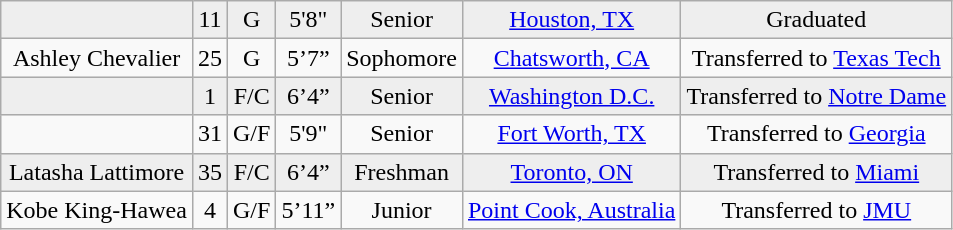<table class="wikitable sortable" border="1">
<tr align="center" style="background:#eeeeee;">
<td></td>
<td>11</td>
<td>G</td>
<td>5'8"</td>
<td>Senior</td>
<td><a href='#'>Houston, TX</a></td>
<td>Graduated</td>
</tr>
<tr align="center">
<td>Ashley Chevalier</td>
<td>25</td>
<td>G</td>
<td>5’7”</td>
<td>Sophomore</td>
<td><a href='#'>Chatsworth, CA</a></td>
<td>Transferred to <a href='#'>Texas Tech</a></td>
</tr>
<tr align="center" style="background:#eeeeee;">
<td></td>
<td>1</td>
<td>F/C</td>
<td>6’4”</td>
<td>Senior</td>
<td><a href='#'>Washington D.C.</a></td>
<td>Transferred to <a href='#'>Notre Dame</a></td>
</tr>
<tr align="center">
<td></td>
<td>31</td>
<td>G/F</td>
<td>5'9"</td>
<td>Senior</td>
<td><a href='#'>Fort Worth, TX</a></td>
<td>Transferred to <a href='#'>Georgia</a></td>
</tr>
<tr align="center" style="background:#eeeeee;">
<td>Latasha Lattimore</td>
<td>35</td>
<td>F/C</td>
<td>6’4”</td>
<td>Freshman</td>
<td><a href='#'>Toronto, ON</a></td>
<td>Transferred to <a href='#'>Miami</a></td>
</tr>
<tr align="center">
<td>Kobe King-Hawea</td>
<td>4</td>
<td>G/F</td>
<td>5’11”</td>
<td>Junior</td>
<td><a href='#'>Point Cook, Australia</a></td>
<td>Transferred to <a href='#'>JMU</a></td>
</tr>
</table>
